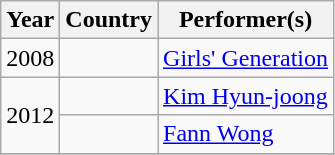<table class="wikitable">
<tr>
<th>Year</th>
<th>Country</th>
<th>Performer(s)</th>
</tr>
<tr>
<td>2008</td>
<td></td>
<td><a href='#'>Girls' Generation</a></td>
</tr>
<tr>
<td rowspan="2">2012</td>
<td></td>
<td><a href='#'>Kim Hyun-joong</a></td>
</tr>
<tr>
<td></td>
<td><a href='#'>Fann Wong</a></td>
</tr>
<tr>
</tr>
</table>
